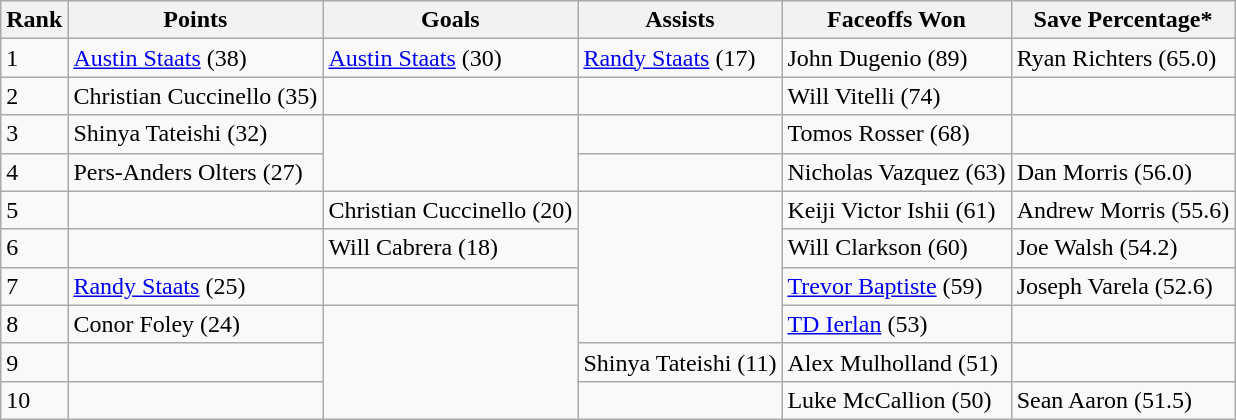<table class="wikitable">
<tr>
<th>Rank</th>
<th>Points</th>
<th>Goals</th>
<th>Assists</th>
<th>Faceoffs Won</th>
<th>Save Percentage*</th>
</tr>
<tr>
<td>1</td>
<td> <a href='#'>Austin Staats</a> (38)</td>
<td> <a href='#'>Austin Staats</a> (30)</td>
<td> <a href='#'>Randy Staats</a> (17)</td>
<td> John Dugenio (89)</td>
<td> Ryan Richters (65.0)</td>
</tr>
<tr>
<td>2</td>
<td> Christian Cuccinello (35)</td>
<td></td>
<td></td>
<td> Will Vitelli (74)</td>
<td></td>
</tr>
<tr>
<td>3</td>
<td> Shinya Tateishi (32)</td>
<td rowspan="2"></td>
<td></td>
<td> Tomos Rosser (68)</td>
<td></td>
</tr>
<tr>
<td>4</td>
<td> Pers-Anders Olters (27)</td>
<td></td>
<td> Nicholas Vazquez (63)</td>
<td> Dan Morris (56.0)</td>
</tr>
<tr>
<td>5</td>
<td></td>
<td> Christian Cuccinello (20)</td>
<td rowspan="4"></td>
<td> Keiji Victor Ishii (61)</td>
<td> Andrew Morris (55.6)</td>
</tr>
<tr>
<td>6</td>
<td></td>
<td> Will Cabrera (18)</td>
<td> Will Clarkson (60)</td>
<td> Joe Walsh (54.2)</td>
</tr>
<tr>
<td>7</td>
<td> <a href='#'>Randy Staats</a> (25)</td>
<td></td>
<td> <a href='#'>Trevor Baptiste</a> (59)</td>
<td> Joseph Varela (52.6)</td>
</tr>
<tr>
<td>8</td>
<td> Conor Foley (24)</td>
<td rowspan="3"></td>
<td> <a href='#'>TD Ierlan</a> (53)</td>
<td></td>
</tr>
<tr>
<td>9</td>
<td></td>
<td> Shinya Tateishi (11)</td>
<td> Alex Mulholland (51)</td>
<td></td>
</tr>
<tr>
<td>10</td>
<td></td>
<td></td>
<td> Luke McCallion (50)</td>
<td> Sean Aaron (51.5)</td>
</tr>
</table>
